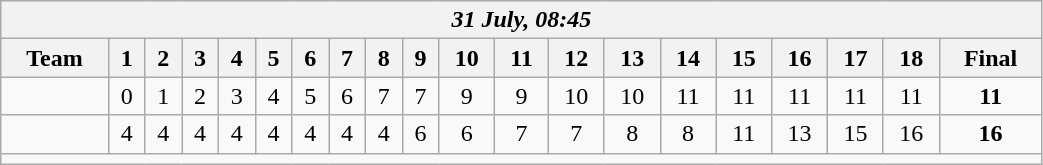<table class=wikitable style="text-align:center; width: 55%">
<tr>
<th colspan=20><em>31 July, 08:45</em></th>
</tr>
<tr>
<th>Team</th>
<th>1</th>
<th>2</th>
<th>3</th>
<th>4</th>
<th>5</th>
<th>6</th>
<th>7</th>
<th>8</th>
<th>9</th>
<th>10</th>
<th>11</th>
<th>12</th>
<th>13</th>
<th>14</th>
<th>15</th>
<th>16</th>
<th>17</th>
<th>18</th>
<th>Final</th>
</tr>
<tr>
<td align=left></td>
<td>0</td>
<td>1</td>
<td>2</td>
<td>3</td>
<td>4</td>
<td>5</td>
<td>6</td>
<td>7</td>
<td>7</td>
<td>9</td>
<td>9</td>
<td>10</td>
<td>10</td>
<td>11</td>
<td>11</td>
<td>11</td>
<td>11</td>
<td>11</td>
<td><strong>11</strong></td>
</tr>
<tr>
<td align=left><strong></strong></td>
<td>4</td>
<td>4</td>
<td>4</td>
<td>4</td>
<td>4</td>
<td>4</td>
<td>4</td>
<td>4</td>
<td>6</td>
<td>6</td>
<td>7</td>
<td>7</td>
<td>8</td>
<td>8</td>
<td>11</td>
<td>13</td>
<td>15</td>
<td>16</td>
<td><strong>16</strong></td>
</tr>
<tr>
<td colspan=20></td>
</tr>
</table>
